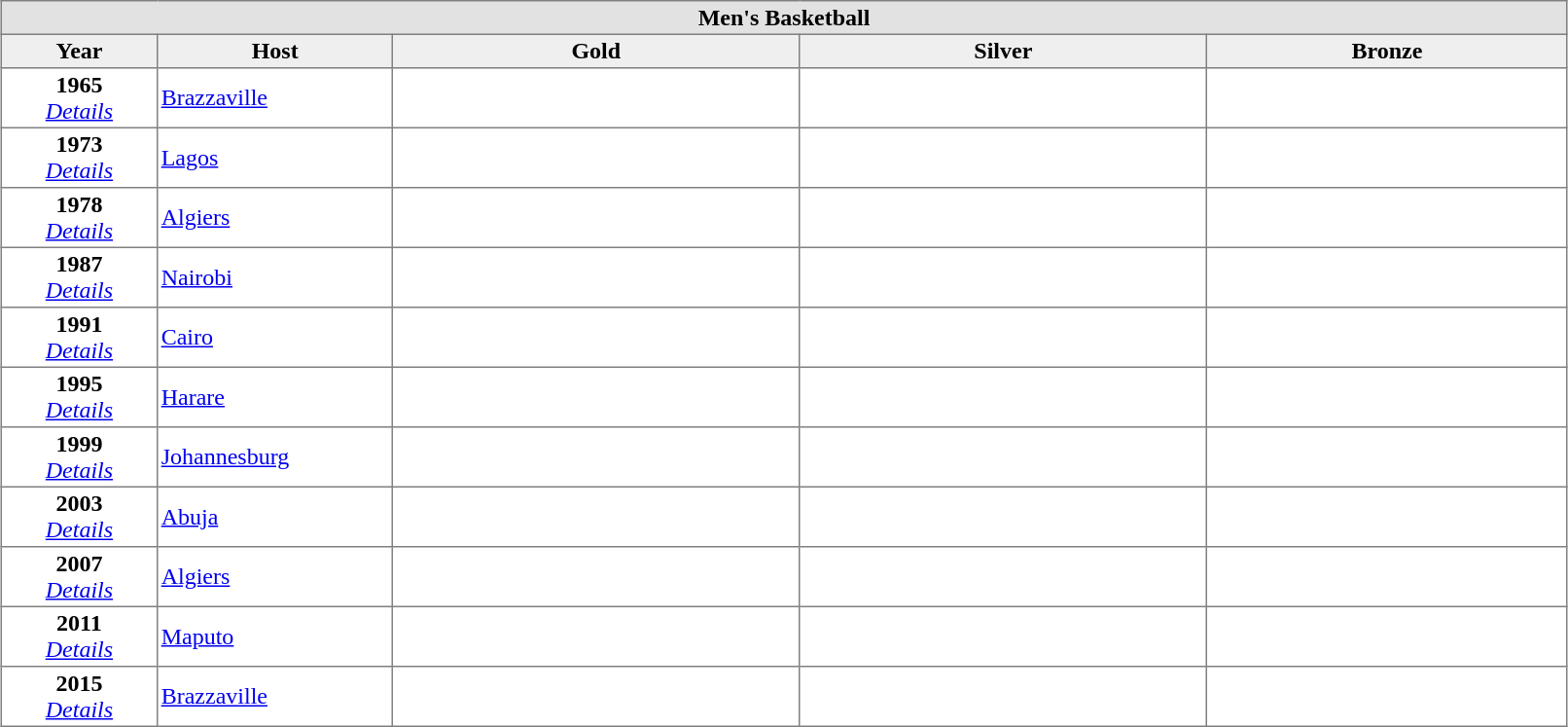<table class="toccolours" border="1" cellpadding="2" style="border-collapse: collapse; text-align: center; width: 85%; margin: 0 auto;">
<tr style= "background: #e2e2e2;">
<th colspan=6 width=100%>Men's Basketball</th>
</tr>
<tr style="background: #efefef;">
<th width=10%>Year</th>
<th width=15%>Host</th>
<th width=26%> Gold</th>
<th width=26%> Silver</th>
<th width=26%> Bronze</th>
</tr>
<tr>
<td><strong>1965</strong><br><em><a href='#'>Details</a></em></td>
<td align=left> <a href='#'>Brazzaville</a></td>
<td><strong></strong></td>
<td></td>
<td></td>
</tr>
<tr>
<td><strong>1973</strong><br><em><a href='#'>Details</a></em></td>
<td align=left> <a href='#'>Lagos</a></td>
<td><strong></strong></td>
<td></td>
<td></td>
</tr>
<tr>
<td><strong>1978</strong><br><em><a href='#'>Details</a></em></td>
<td align=left> <a href='#'>Algiers</a></td>
<td><strong></strong></td>
<td></td>
<td></td>
</tr>
<tr>
<td><strong>1987</strong><br><em><a href='#'>Details</a></em></td>
<td align=left> <a href='#'>Nairobi</a></td>
<td><strong></strong></td>
<td></td>
<td></td>
</tr>
<tr>
<td><strong>1991</strong><br><em><a href='#'>Details</a></em></td>
<td align=left> <a href='#'>Cairo</a></td>
<td><strong></strong></td>
<td></td>
<td></td>
</tr>
<tr>
<td><strong>1995</strong><br><em><a href='#'>Details</a></em></td>
<td align=left> <a href='#'>Harare</a></td>
<td><strong></strong></td>
<td></td>
<td></td>
</tr>
<tr>
<td><strong>1999</strong><br><em><a href='#'>Details</a></em></td>
<td align=left> <a href='#'>Johannesburg</a></td>
<td><strong></strong></td>
<td></td>
<td></td>
</tr>
<tr>
<td><strong>2003</strong><br><em><a href='#'>Details</a></em></td>
<td align=left> <a href='#'>Abuja</a></td>
<td><strong></strong></td>
<td></td>
<td></td>
</tr>
<tr>
<td><strong>2007</strong><br><em><a href='#'>Details</a></em></td>
<td align=left> <a href='#'>Algiers</a></td>
<td><strong></strong></td>
<td></td>
<td></td>
</tr>
<tr>
<td><strong>2011</strong><br><em><a href='#'>Details</a></em></td>
<td align=left> <a href='#'>Maputo</a></td>
<td><strong></strong></td>
<td></td>
<td></td>
</tr>
<tr>
<td><strong>2015</strong><br><em><a href='#'>Details</a></em></td>
<td align=left> <a href='#'>Brazzaville</a></td>
<td><strong></strong></td>
<td></td>
<td></td>
</tr>
</table>
